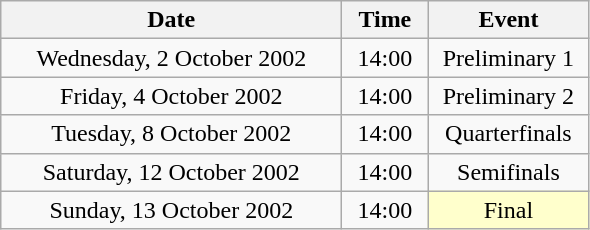<table class = "wikitable" style="text-align:center;">
<tr>
<th width=220>Date</th>
<th width=50>Time</th>
<th width=100>Event</th>
</tr>
<tr>
<td>Wednesday, 2 October 2002</td>
<td>14:00</td>
<td>Preliminary 1</td>
</tr>
<tr>
<td>Friday, 4 October 2002</td>
<td>14:00</td>
<td>Preliminary 2</td>
</tr>
<tr>
<td>Tuesday, 8 October 2002</td>
<td>14:00</td>
<td>Quarterfinals</td>
</tr>
<tr>
<td>Saturday, 12 October 2002</td>
<td>14:00</td>
<td>Semifinals</td>
</tr>
<tr>
<td>Sunday, 13 October 2002</td>
<td>14:00</td>
<td bgcolor=ffffcc>Final</td>
</tr>
</table>
